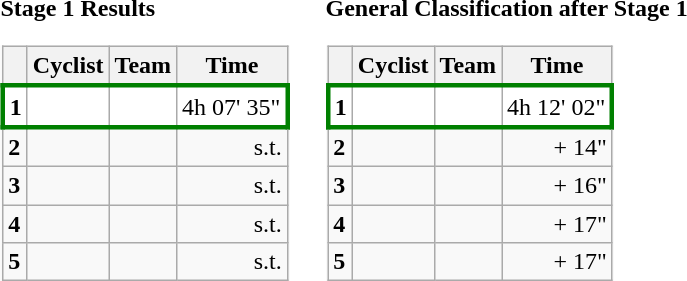<table>
<tr>
<td><strong>Stage 1 Results</strong><br><table class="wikitable">
<tr>
<th></th>
<th>Cyclist</th>
<th>Team</th>
<th>Time</th>
</tr>
<tr style="border:3px solid green; background:white">
<td><strong>1</strong></td>
<td></td>
<td></td>
<td align="right">4h 07' 35"</td>
</tr>
<tr>
<td><strong>2</strong></td>
<td></td>
<td></td>
<td align="right">s.t.</td>
</tr>
<tr>
<td><strong>3</strong></td>
<td></td>
<td></td>
<td align="right">s.t.</td>
</tr>
<tr>
<td><strong>4</strong></td>
<td></td>
<td></td>
<td align="right">s.t.</td>
</tr>
<tr>
<td><strong>5</strong></td>
<td></td>
<td></td>
<td align="right">s.t.</td>
</tr>
</table>
</td>
<td></td>
<td><strong>General Classification after Stage 1</strong><br><table class="wikitable">
<tr>
<th></th>
<th>Cyclist</th>
<th>Team</th>
<th>Time</th>
</tr>
<tr style="border:3px solid green; background:white">
<td><strong>1</strong></td>
<td></td>
<td></td>
<td align="right">4h 12' 02"</td>
</tr>
<tr>
<td><strong>2</strong></td>
<td></td>
<td></td>
<td align="right">+ 14"</td>
</tr>
<tr>
<td><strong>3</strong></td>
<td></td>
<td></td>
<td align="right">+ 16"</td>
</tr>
<tr>
<td><strong>4</strong></td>
<td></td>
<td></td>
<td align="right">+ 17"</td>
</tr>
<tr>
<td><strong>5</strong></td>
<td></td>
<td></td>
<td align="right">+ 17"</td>
</tr>
</table>
</td>
</tr>
</table>
